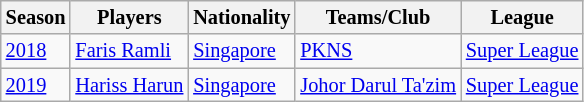<table class="wikitable sortable" style="font-size: 85%;">
<tr>
<th>Season</th>
<th>Players</th>
<th>Nationality</th>
<th>Teams/Club</th>
<th>League</th>
</tr>
<tr>
<td><a href='#'>2018</a></td>
<td><a href='#'>Faris Ramli</a></td>
<td> <a href='#'>Singapore</a></td>
<td> <a href='#'>PKNS</a></td>
<td><a href='#'>Super League</a></td>
</tr>
<tr>
<td><a href='#'>2019</a></td>
<td><a href='#'>Hariss Harun</a></td>
<td> <a href='#'>Singapore</a></td>
<td> <a href='#'>Johor Darul Ta'zim</a></td>
<td><a href='#'>Super League</a></td>
</tr>
</table>
